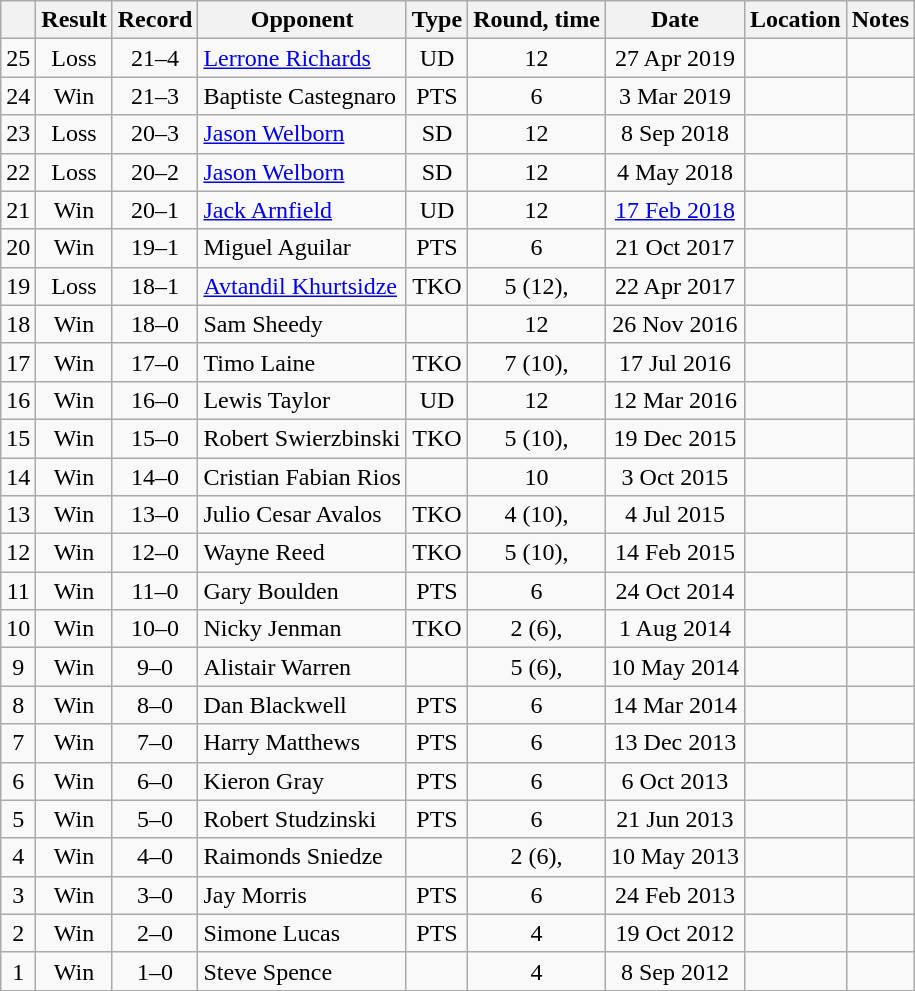<table class="wikitable" style="text-align:center">
<tr>
<th></th>
<th>Result</th>
<th>Record</th>
<th>Opponent</th>
<th>Type</th>
<th>Round, time</th>
<th>Date</th>
<th>Location</th>
<th>Notes</th>
</tr>
<tr>
<td>25</td>
<td>Loss</td>
<td>21–4</td>
<td style="text-align:left;"><a href='#'>Lerrone Richards</a></td>
<td>UD</td>
<td>12</td>
<td>27 Apr 2019</td>
<td style="text-align:left;"></td>
<td style="text-align:left;"></td>
</tr>
<tr>
<td>24</td>
<td>Win</td>
<td>21–3</td>
<td style="text-align:left;">Baptiste Castegnaro</td>
<td>PTS</td>
<td>6</td>
<td>3 Mar 2019</td>
<td style="text-align:left;"></td>
<td></td>
</tr>
<tr>
<td>23</td>
<td>Loss</td>
<td>20–3</td>
<td style="text-align:left;"><a href='#'>Jason Welborn</a></td>
<td>SD</td>
<td>12</td>
<td>8 Sep 2018</td>
<td style="text-align:left;"></td>
<td style="text-align:left;"></td>
</tr>
<tr>
<td>22</td>
<td>Loss</td>
<td>20–2</td>
<td style="text-align:left;"><a href='#'>Jason Welborn</a></td>
<td>SD</td>
<td>12</td>
<td>4 May 2018</td>
<td style="text-align:left;"></td>
<td style="text-align:left;"></td>
</tr>
<tr>
<td>21</td>
<td>Win</td>
<td>20–1</td>
<td style="text-align:left;"><a href='#'>Jack Arnfield</a></td>
<td>UD</td>
<td>12</td>
<td><a href='#'>17 Feb 2018</a></td>
<td style="text-align:left;"></td>
<td style="text-align:left;"></td>
</tr>
<tr>
<td>20</td>
<td>Win</td>
<td>19–1</td>
<td style="text-align:left;">Miguel Aguilar</td>
<td>PTS</td>
<td>6</td>
<td>21 Oct 2017</td>
<td style="text-align:left;"></td>
<td></td>
</tr>
<tr>
<td>19</td>
<td>Loss</td>
<td>18–1</td>
<td style="text-align:left;"><a href='#'>Avtandil Khurtsidze</a></td>
<td>TKO</td>
<td>5 (12), </td>
<td>22 Apr 2017</td>
<td style="text-align:left;"></td>
<td style="text-align:left;"></td>
</tr>
<tr>
<td>18</td>
<td>Win</td>
<td>18–0</td>
<td style="text-align:left;">Sam Sheedy</td>
<td></td>
<td>12</td>
<td>26 Nov 2016</td>
<td style="text-align:left;"></td>
<td style="text-align:left;"></td>
</tr>
<tr>
<td>17</td>
<td>Win</td>
<td>17–0</td>
<td style="text-align:left;">Timo Laine</td>
<td>TKO</td>
<td>7 (10), </td>
<td>17 Jul 2016</td>
<td style="text-align:left;"></td>
<td style="text-align:left;"></td>
</tr>
<tr>
<td>16</td>
<td>Win</td>
<td>16–0</td>
<td style="text-align:left;">Lewis Taylor</td>
<td>UD</td>
<td>12</td>
<td>12 Mar 2016</td>
<td style="text-align:left;"></td>
<td style="text-align:left;"></td>
</tr>
<tr>
<td>15</td>
<td>Win</td>
<td>15–0</td>
<td style="text-align:left;">Robert Swierzbinski</td>
<td>TKO</td>
<td>5 (10), </td>
<td>19 Dec 2015</td>
<td style="text-align:left;"></td>
<td style="text-align:left;"></td>
</tr>
<tr>
<td>14</td>
<td>Win</td>
<td>14–0</td>
<td style="text-align:left;">Cristian Fabian Rios</td>
<td></td>
<td>10</td>
<td>3 Oct 2015</td>
<td style="text-align:left;"></td>
<td style="text-align:left;"></td>
</tr>
<tr>
<td>13</td>
<td>Win</td>
<td>13–0</td>
<td style="text-align:left;">Julio Cesar Avalos</td>
<td>TKO</td>
<td>4 (10), </td>
<td>4 Jul 2015</td>
<td style="text-align:left;"></td>
<td style="text-align:left;"></td>
</tr>
<tr>
<td>12</td>
<td>Win</td>
<td>12–0</td>
<td style="text-align:left;">Wayne Reed</td>
<td>TKO</td>
<td>5 (10), </td>
<td>14 Feb 2015</td>
<td style="text-align:left;"></td>
<td></td>
</tr>
<tr>
<td>11</td>
<td>Win</td>
<td>11–0</td>
<td style="text-align:left;">Gary Boulden</td>
<td>PTS</td>
<td>6</td>
<td>24 Oct 2014</td>
<td style="text-align:left;"></td>
<td></td>
</tr>
<tr>
<td>10</td>
<td>Win</td>
<td>10–0</td>
<td style="text-align:left;">Nicky Jenman</td>
<td>TKO</td>
<td>2 (6), </td>
<td>1 Aug 2014</td>
<td style="text-align:left;"></td>
<td></td>
</tr>
<tr>
<td>9</td>
<td>Win</td>
<td>9–0</td>
<td style="text-align:left;">Alistair Warren</td>
<td></td>
<td>5 (6), </td>
<td>10 May 2014</td>
<td style="text-align:left;"></td>
<td style="text-align:left;"></td>
</tr>
<tr>
<td>8</td>
<td>Win</td>
<td>8–0</td>
<td style="text-align:left;">Dan Blackwell</td>
<td>PTS</td>
<td>6</td>
<td>14 Mar 2014</td>
<td style="text-align:left;"></td>
<td></td>
</tr>
<tr>
<td>7</td>
<td>Win</td>
<td>7–0</td>
<td style="text-align:left;">Harry Matthews</td>
<td>PTS</td>
<td>6</td>
<td>13 Dec 2013</td>
<td style="text-align:left;"></td>
<td></td>
</tr>
<tr>
<td>6</td>
<td>Win</td>
<td>6–0</td>
<td style="text-align:left;">Kieron Gray</td>
<td>PTS</td>
<td>6</td>
<td>6 Oct 2013</td>
<td style="text-align:left;"></td>
<td></td>
</tr>
<tr>
<td>5</td>
<td>Win</td>
<td>5–0</td>
<td style="text-align:left;">Robert Studzinski</td>
<td>PTS</td>
<td>6</td>
<td>21 Jun 2013</td>
<td style="text-align:left;"></td>
<td></td>
</tr>
<tr>
<td>4</td>
<td>Win</td>
<td>4–0</td>
<td style="text-align:left;">Raimonds Sniedze</td>
<td></td>
<td>2 (6), </td>
<td>10 May 2013</td>
<td style="text-align:left;"></td>
<td></td>
</tr>
<tr>
<td>3</td>
<td>Win</td>
<td>3–0</td>
<td style="text-align:left;">Jay Morris</td>
<td>PTS</td>
<td>6</td>
<td>24 Feb 2013</td>
<td style="text-align:left;"></td>
<td></td>
</tr>
<tr>
<td>2</td>
<td>Win</td>
<td>2–0</td>
<td style="text-align:left;">Simone Lucas</td>
<td>PTS</td>
<td>4</td>
<td>19 Oct 2012</td>
<td style="text-align:left;"></td>
<td></td>
</tr>
<tr>
<td>1</td>
<td>Win</td>
<td>1–0</td>
<td style="text-align:left;">Steve Spence</td>
<td></td>
<td>4</td>
<td>8 Sep 2012</td>
<td style="text-align:left;"></td>
<td></td>
</tr>
</table>
